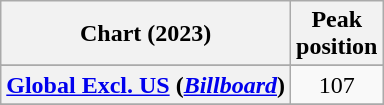<table class="wikitable sortable plainrowheaders" style="text-align:center">
<tr>
<th>Chart (2023)</th>
<th>Peak<br>position</th>
</tr>
<tr>
</tr>
<tr>
<th scope="row"><a href='#'>Global Excl. US</a> (<em><a href='#'>Billboard</a></em>)</th>
<td>107</td>
</tr>
<tr>
</tr>
</table>
